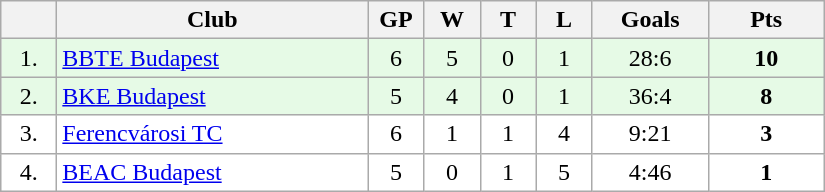<table class="wikitable">
<tr>
<th width="30"></th>
<th width="200">Club</th>
<th width="30">GP</th>
<th width="30">W</th>
<th width="30">T</th>
<th width="30">L</th>
<th width="70">Goals</th>
<th width="70">Pts</th>
</tr>
<tr bgcolor="#e6fae6" align="center">
<td>1.</td>
<td align="left"><a href='#'>BBTE Budapest</a></td>
<td>6</td>
<td>5</td>
<td>0</td>
<td>1</td>
<td>28:6</td>
<td><strong>10</strong></td>
</tr>
<tr bgcolor="#e6fae6" align="center">
<td>2.</td>
<td align="left"><a href='#'>BKE Budapest</a></td>
<td>5</td>
<td>4</td>
<td>0</td>
<td>1</td>
<td>36:4</td>
<td><strong>8</strong></td>
</tr>
<tr bgcolor="#FFFFFF" align="center">
<td>3.</td>
<td align="left"><a href='#'>Ferencvárosi TC</a></td>
<td>6</td>
<td>1</td>
<td>1</td>
<td>4</td>
<td>9:21</td>
<td><strong>3</strong></td>
</tr>
<tr bgcolor="#FFFFFF" align="center">
<td>4.</td>
<td align="left"><a href='#'>BEAC Budapest</a></td>
<td>5</td>
<td>0</td>
<td>1</td>
<td>5</td>
<td>4:46</td>
<td><strong>1</strong></td>
</tr>
</table>
